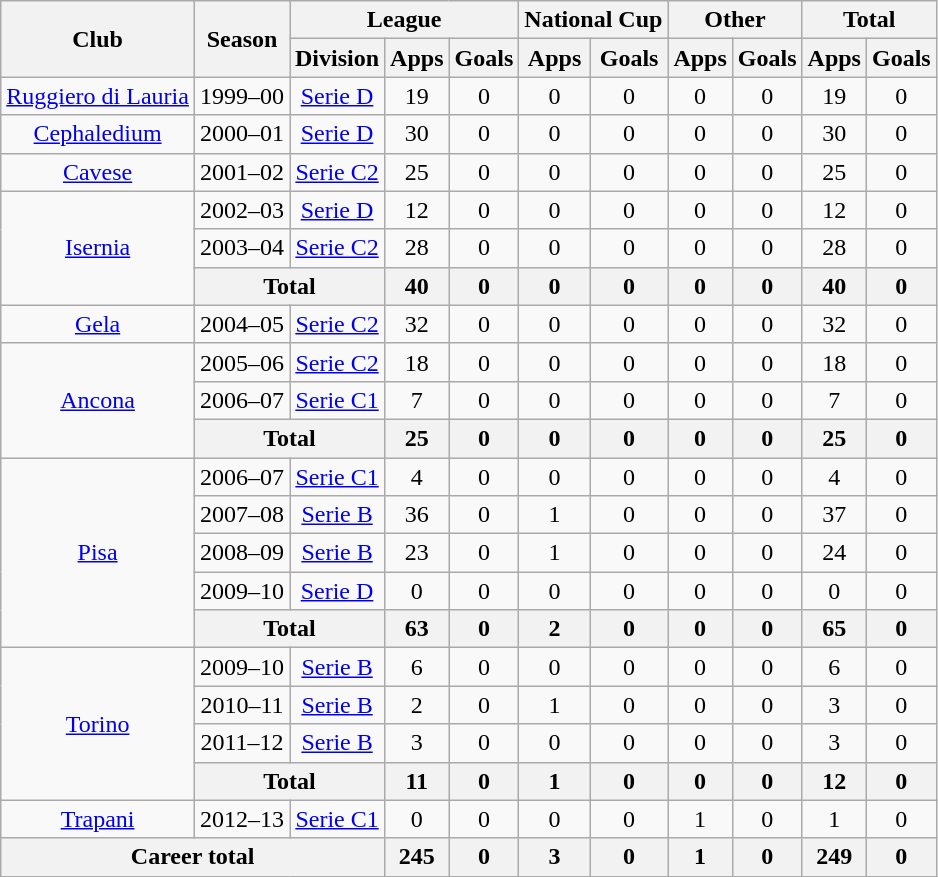<table class="wikitable" style="text-align: center;">
<tr>
<th rowspan="2">Club</th>
<th rowspan="2">Season</th>
<th colspan="3">League</th>
<th colspan="2">National Cup</th>
<th colspan="2">Other</th>
<th colspan="2">Total</th>
</tr>
<tr>
<th>Division</th>
<th>Apps</th>
<th>Goals</th>
<th>Apps</th>
<th>Goals</th>
<th>Apps</th>
<th>Goals</th>
<th>Apps</th>
<th>Goals</th>
</tr>
<tr>
<td rowspan="1" valign="center"><a href='#'>Ruggiero di Lauria</a></td>
<td>1999–00</td>
<td><a href='#'>Serie D</a></td>
<td>19</td>
<td>0</td>
<td>0</td>
<td>0</td>
<td>0</td>
<td>0</td>
<td>19</td>
<td>0</td>
</tr>
<tr>
<td rowspan="1" valign="center"><a href='#'>Cephaledium</a></td>
<td>2000–01</td>
<td><a href='#'>Serie D</a></td>
<td>30</td>
<td>0</td>
<td>0</td>
<td>0</td>
<td>0</td>
<td>0</td>
<td>30</td>
<td>0</td>
</tr>
<tr>
<td rowspan="1" valign="center"><a href='#'>Cavese</a></td>
<td>2001–02</td>
<td><a href='#'>Serie C2</a></td>
<td>25</td>
<td>0</td>
<td>0</td>
<td>0</td>
<td>0</td>
<td>0</td>
<td>25</td>
<td>0</td>
</tr>
<tr>
<td rowspan="3" valign="center"><a href='#'>Isernia</a></td>
<td>2002–03</td>
<td><a href='#'>Serie D</a></td>
<td>12</td>
<td>0</td>
<td>0</td>
<td>0</td>
<td>0</td>
<td>0</td>
<td>12</td>
<td>0</td>
</tr>
<tr>
<td>2003–04</td>
<td><a href='#'>Serie C2</a></td>
<td>28</td>
<td>0</td>
<td>0</td>
<td>0</td>
<td>0</td>
<td>0</td>
<td>28</td>
<td>0</td>
</tr>
<tr>
<th colspan="2">Total</th>
<th>40</th>
<th>0</th>
<th>0</th>
<th>0</th>
<th>0</th>
<th>0</th>
<th>40</th>
<th>0</th>
</tr>
<tr>
<td rowspan="1" valign="center"><a href='#'>Gela</a></td>
<td>2004–05</td>
<td><a href='#'>Serie C2</a></td>
<td>32</td>
<td>0</td>
<td>0</td>
<td>0</td>
<td>0</td>
<td>0</td>
<td>32</td>
<td>0</td>
</tr>
<tr>
<td rowspan="3" valign="center"><a href='#'>Ancona</a></td>
<td>2005–06</td>
<td><a href='#'>Serie C2</a></td>
<td>18</td>
<td>0</td>
<td>0</td>
<td>0</td>
<td>0</td>
<td>0</td>
<td>18</td>
<td>0</td>
</tr>
<tr>
<td>2006–07</td>
<td><a href='#'>Serie C1</a></td>
<td>7</td>
<td>0</td>
<td>0</td>
<td>0</td>
<td>0</td>
<td>0</td>
<td>7</td>
<td>0</td>
</tr>
<tr>
<th colspan="2">Total</th>
<th>25</th>
<th>0</th>
<th>0</th>
<th>0</th>
<th>0</th>
<th>0</th>
<th>25</th>
<th>0</th>
</tr>
<tr>
<td rowspan="5" valign="center"><a href='#'>Pisa</a></td>
<td>2006–07</td>
<td><a href='#'>Serie C1</a></td>
<td>4</td>
<td>0</td>
<td>0</td>
<td>0</td>
<td>0</td>
<td>0</td>
<td>4</td>
<td>0</td>
</tr>
<tr>
<td>2007–08</td>
<td><a href='#'>Serie B</a></td>
<td>36</td>
<td>0</td>
<td>1</td>
<td>0</td>
<td>0</td>
<td>0</td>
<td>37</td>
<td>0</td>
</tr>
<tr>
<td>2008–09</td>
<td><a href='#'>Serie B</a></td>
<td>23</td>
<td>0</td>
<td>1</td>
<td>0</td>
<td>0</td>
<td>0</td>
<td>24</td>
<td>0</td>
</tr>
<tr>
<td>2009–10</td>
<td><a href='#'>Serie D</a></td>
<td>0</td>
<td>0</td>
<td>0</td>
<td>0</td>
<td>0</td>
<td>0</td>
<td>0</td>
<td>0</td>
</tr>
<tr>
<th colspan="2">Total</th>
<th>63</th>
<th>0</th>
<th>2</th>
<th>0</th>
<th>0</th>
<th>0</th>
<th>65</th>
<th>0</th>
</tr>
<tr>
<td rowspan="4" valign="center"><a href='#'>Torino</a></td>
<td>2009–10</td>
<td><a href='#'>Serie B</a></td>
<td>6</td>
<td>0</td>
<td>0</td>
<td>0</td>
<td>0</td>
<td>0</td>
<td>6</td>
<td>0</td>
</tr>
<tr>
<td>2010–11</td>
<td><a href='#'>Serie B</a></td>
<td>2</td>
<td>0</td>
<td>1</td>
<td>0</td>
<td>0</td>
<td>0</td>
<td>3</td>
<td>0</td>
</tr>
<tr>
<td>2011–12</td>
<td><a href='#'>Serie B</a></td>
<td>3</td>
<td>0</td>
<td>0</td>
<td>0</td>
<td>0</td>
<td>0</td>
<td>3</td>
<td>0</td>
</tr>
<tr>
<th colspan="2">Total</th>
<th>11</th>
<th>0</th>
<th>1</th>
<th>0</th>
<th>0</th>
<th>0</th>
<th>12</th>
<th>0</th>
</tr>
<tr>
<td rowspan="1" valign="center"><a href='#'>Trapani</a></td>
<td>2012–13</td>
<td><a href='#'>Serie C1</a></td>
<td>0</td>
<td>0</td>
<td>0</td>
<td>0</td>
<td>1</td>
<td>0</td>
<td>1</td>
<td>0</td>
</tr>
<tr>
<th colspan="3">Career total</th>
<th>245</th>
<th>0</th>
<th>3</th>
<th>0</th>
<th>1</th>
<th>0</th>
<th>249</th>
<th>0</th>
</tr>
</table>
